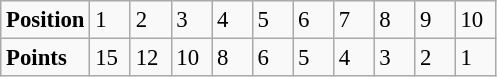<table class="wikitable" style="font-size: 95%;">
<tr>
<td><strong>Position</strong></td>
<td width=20>1</td>
<td width=20>2</td>
<td width=20>3</td>
<td width=20>4</td>
<td width=20>5</td>
<td width=20>6</td>
<td width=20>7</td>
<td width=20>8</td>
<td width=20>9</td>
<td width=20>10</td>
</tr>
<tr>
<td><strong>Points</strong></td>
<td>15</td>
<td>12</td>
<td>10</td>
<td>8</td>
<td>6</td>
<td>5</td>
<td>4</td>
<td>3</td>
<td>2</td>
<td>1</td>
</tr>
</table>
